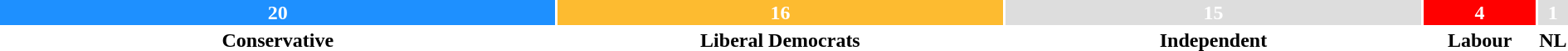<table style="width:100%; text-align:center;">
<tr style="color:white;">
<td style="background:dodgerblue; width:35.71%;"><strong>20</strong></td>
<td style="background:#FDBB30; width:28.57%;"><strong>16</strong></td>
<td style="background:#DDDDDD; width:26.79%;"><strong>15</strong></td>
<td style="background:red; width:7.14%;"><strong>4</strong></td>
<td style="background:#DDDDDD; width:1.79%;"><strong>1</strong></td>
</tr>
<tr>
<td><span><strong>Conservative</strong></span></td>
<td><span><strong>Liberal Democrats</strong></span></td>
<td><span><strong>Independent</strong></span></td>
<td><span><strong>Labour</strong></span></td>
<td><span><strong>NL</strong></span></td>
</tr>
</table>
